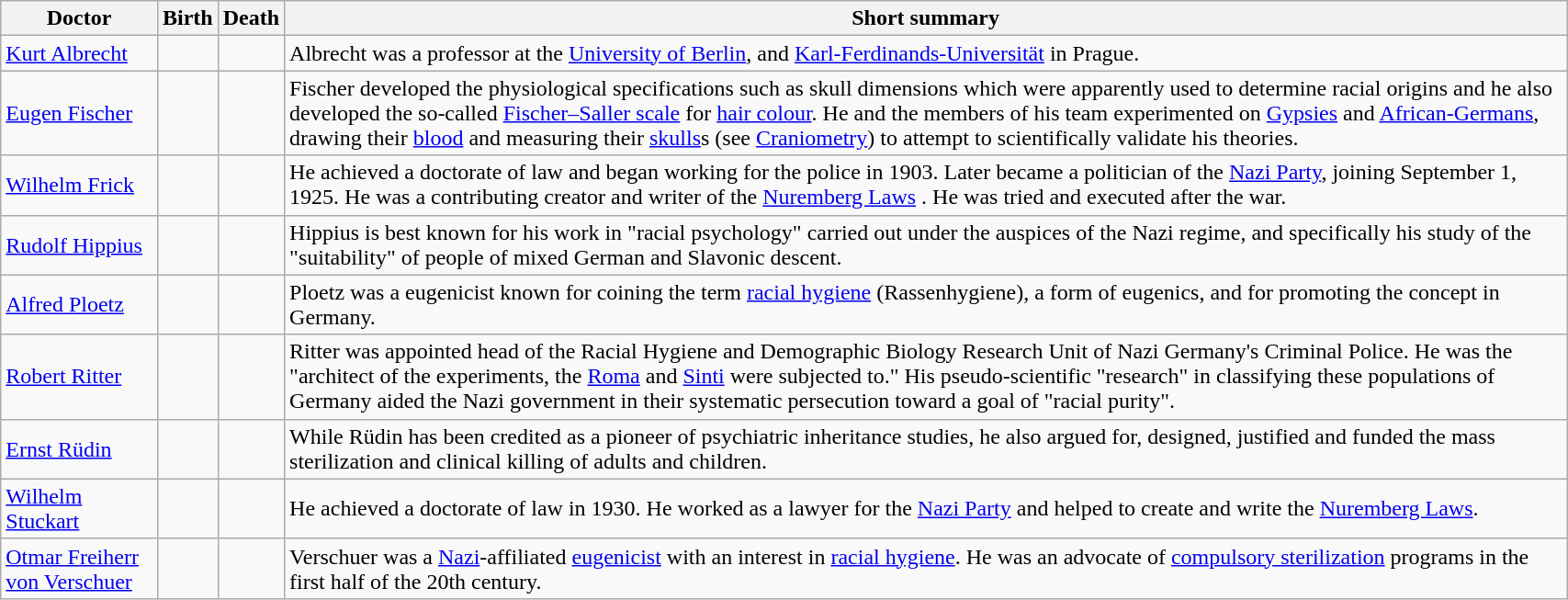<table class="wikitable sortable" width="90%">
<tr>
<th>Doctor</th>
<th>Birth</th>
<th>Death</th>
<th class="unsortable">Short summary</th>
</tr>
<tr>
<td><a href='#'>Kurt Albrecht</a></td>
<td></td>
<td></td>
<td>Albrecht was a professor at the <a href='#'>University of Berlin</a>, and <a href='#'>Karl-Ferdinands-Universität</a> in Prague.</td>
</tr>
<tr>
<td><a href='#'>Eugen Fischer</a></td>
<td></td>
<td></td>
<td>Fischer developed the physiological specifications such as skull dimensions which were apparently used to determine racial origins and he also developed the so-called <a href='#'>Fischer–Saller scale</a> for <a href='#'>hair colour</a>. He and the members of his team experimented on <a href='#'>Gypsies</a> and <a href='#'>African-Germans</a>, drawing their <a href='#'>blood</a> and measuring their <a href='#'>skulls</a>s (see <a href='#'>Craniometry</a>) to attempt to scientifically validate his theories.</td>
</tr>
<tr>
<td><a href='#'>Wilhelm Frick</a></td>
<td></td>
<td></td>
<td>He achieved a doctorate of law and began working for the police in 1903. Later became a politician of the <a href='#'>Nazi Party</a>, joining September 1, 1925. He was a contributing creator and writer of the <a href='#'>Nuremberg Laws</a> . He was tried and executed after the war.</td>
</tr>
<tr>
<td><a href='#'>Rudolf Hippius</a></td>
<td></td>
<td></td>
<td>Hippius is best known for his work in "racial psychology" carried out under the auspices of the Nazi regime, and specifically his study of the "suitability" of people of mixed German and Slavonic descent.</td>
</tr>
<tr>
<td><a href='#'>Alfred Ploetz</a></td>
<td></td>
<td></td>
<td>Ploetz was a eugenicist known for coining the term <a href='#'>racial hygiene</a> (Rassenhygiene),  a form of eugenics, and for promoting the concept in Germany.</td>
</tr>
<tr>
<td><a href='#'>Robert Ritter</a></td>
<td></td>
<td></td>
<td>Ritter was appointed head of the Racial Hygiene and Demographic Biology Research Unit of Nazi Germany's Criminal Police. He was the "architect of the experiments, the <a href='#'>Roma</a> and <a href='#'>Sinti</a> were subjected to." His pseudo-scientific "research" in classifying these populations of Germany aided the Nazi government in their systematic persecution toward a goal of "racial purity".</td>
</tr>
<tr>
<td><a href='#'>Ernst Rüdin</a></td>
<td></td>
<td></td>
<td>While Rüdin has been credited as a pioneer of psychiatric inheritance studies, he also argued for, designed, justified and funded the mass sterilization and clinical killing of adults and children.</td>
</tr>
<tr>
<td><a href='#'>Wilhelm Stuckart</a></td>
<td></td>
<td></td>
<td>He achieved a doctorate of law in 1930. He worked as a lawyer for the <a href='#'>Nazi Party</a> and helped to create and write the <a href='#'>Nuremberg Laws</a>.</td>
</tr>
<tr>
<td><a href='#'>Otmar Freiherr von Verschuer</a></td>
<td></td>
<td></td>
<td>Verschuer was a <a href='#'>Nazi</a>-affiliated <a href='#'>eugenicist</a> with an interest in <a href='#'>racial hygiene</a>. He was an advocate of <a href='#'>compulsory sterilization</a> programs in the first half of the 20th century.</td>
</tr>
</table>
